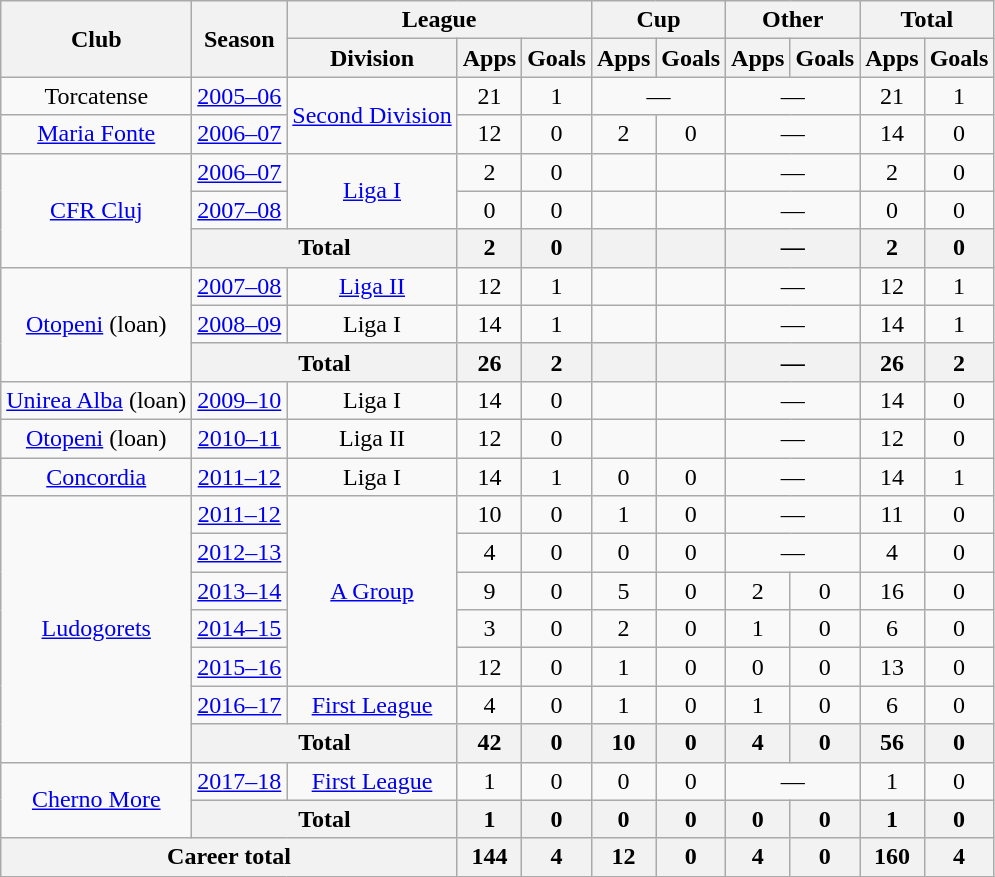<table class="wikitable" style="text-align: center;">
<tr>
<th rowspan="2">Club</th>
<th rowspan="2">Season</th>
<th colspan="3">League</th>
<th colspan="2">Cup</th>
<th colspan="2">Other</th>
<th colspan="2">Total</th>
</tr>
<tr>
<th>Division</th>
<th>Apps</th>
<th>Goals</th>
<th>Apps</th>
<th>Goals</th>
<th>Apps</th>
<th>Goals</th>
<th>Apps</th>
<th>Goals</th>
</tr>
<tr>
<td rowspan="1">Torcatense</td>
<td><a href='#'>2005–06</a></td>
<td rowspan="2"><a href='#'>Second Division</a></td>
<td>21</td>
<td>1</td>
<td colspan="2">—</td>
<td colspan="2">—</td>
<td>21</td>
<td>1</td>
</tr>
<tr>
<td><a href='#'>Maria Fonte</a></td>
<td><a href='#'>2006–07</a></td>
<td>12</td>
<td>0</td>
<td>2</td>
<td>0</td>
<td colspan="2">—</td>
<td>14</td>
<td>0</td>
</tr>
<tr>
<td rowspan="3"><a href='#'>CFR Cluj</a></td>
<td><a href='#'>2006–07</a></td>
<td rowspan="2"><a href='#'>Liga I</a></td>
<td>2</td>
<td>0</td>
<td></td>
<td></td>
<td colspan="2">—</td>
<td>2</td>
<td>0</td>
</tr>
<tr>
<td><a href='#'>2007–08</a></td>
<td>0</td>
<td>0</td>
<td></td>
<td></td>
<td colspan="2">—</td>
<td>0</td>
<td>0</td>
</tr>
<tr>
<th colspan="2">Total</th>
<th>2</th>
<th>0</th>
<th></th>
<th></th>
<th colspan="2">—</th>
<th>2</th>
<th>0</th>
</tr>
<tr>
<td rowspan="3"><a href='#'>Otopeni</a> (loan)</td>
<td><a href='#'>2007–08</a></td>
<td><a href='#'>Liga II</a></td>
<td>12</td>
<td>1</td>
<td></td>
<td></td>
<td colspan="2">—</td>
<td>12</td>
<td>1</td>
</tr>
<tr>
<td><a href='#'>2008–09</a></td>
<td>Liga I</td>
<td>14</td>
<td>1</td>
<td></td>
<td></td>
<td colspan="2">—</td>
<td>14</td>
<td>1</td>
</tr>
<tr>
<th colspan="2">Total</th>
<th>26</th>
<th>2</th>
<th></th>
<th></th>
<th colspan="2">—</th>
<th>26</th>
<th>2</th>
</tr>
<tr>
<td><a href='#'>Unirea Alba</a> (loan)</td>
<td><a href='#'>2009–10</a></td>
<td>Liga I</td>
<td>14</td>
<td>0</td>
<td></td>
<td></td>
<td colspan="2">—</td>
<td>14</td>
<td>0</td>
</tr>
<tr>
<td><a href='#'>Otopeni</a> (loan)</td>
<td><a href='#'>2010–11</a></td>
<td>Liga II</td>
<td>12</td>
<td>0</td>
<td></td>
<td></td>
<td colspan="2">—</td>
<td>12</td>
<td>0</td>
</tr>
<tr>
<td><a href='#'>Concordia</a></td>
<td><a href='#'>2011–12</a></td>
<td>Liga I</td>
<td>14</td>
<td>1</td>
<td>0</td>
<td>0</td>
<td colspan="2">—</td>
<td>14</td>
<td>1</td>
</tr>
<tr>
<td rowspan="7"><a href='#'>Ludogorets</a></td>
<td><a href='#'>2011–12</a></td>
<td rowspan="5"><a href='#'>A Group</a></td>
<td>10</td>
<td>0</td>
<td>1</td>
<td>0</td>
<td colspan="2">—</td>
<td>11</td>
<td>0</td>
</tr>
<tr>
<td><a href='#'>2012–13</a></td>
<td>4</td>
<td>0</td>
<td>0</td>
<td>0</td>
<td colspan="2">—</td>
<td>4</td>
<td>0</td>
</tr>
<tr>
<td><a href='#'>2013–14</a></td>
<td>9</td>
<td>0</td>
<td>5</td>
<td>0</td>
<td>2</td>
<td>0</td>
<td>16</td>
<td>0</td>
</tr>
<tr>
<td><a href='#'>2014–15</a></td>
<td>3</td>
<td>0</td>
<td>2</td>
<td>0</td>
<td>1</td>
<td>0</td>
<td>6</td>
<td>0</td>
</tr>
<tr>
<td><a href='#'>2015–16</a></td>
<td>12</td>
<td>0</td>
<td>1</td>
<td>0</td>
<td>0</td>
<td>0</td>
<td>13</td>
<td>0</td>
</tr>
<tr>
<td><a href='#'>2016–17</a></td>
<td><a href='#'>First League</a></td>
<td>4</td>
<td>0</td>
<td>1</td>
<td>0</td>
<td>1</td>
<td>0</td>
<td>6</td>
<td>0</td>
</tr>
<tr>
<th colspan="2">Total</th>
<th>42</th>
<th>0</th>
<th>10</th>
<th>0</th>
<th>4</th>
<th>0</th>
<th>56</th>
<th>0</th>
</tr>
<tr>
<td rowspan="2"><a href='#'>Cherno More</a></td>
<td><a href='#'>2017–18</a></td>
<td><a href='#'>First League</a></td>
<td>1</td>
<td>0</td>
<td>0</td>
<td>0</td>
<td colspan="2">—</td>
<td>1</td>
<td>0</td>
</tr>
<tr>
<th colspan="2">Total</th>
<th>1</th>
<th>0</th>
<th>0</th>
<th>0</th>
<th>0</th>
<th>0</th>
<th>1</th>
<th>0</th>
</tr>
<tr>
<th colspan="3">Career total</th>
<th>144</th>
<th>4</th>
<th>12</th>
<th>0</th>
<th>4</th>
<th>0</th>
<th>160</th>
<th>4</th>
</tr>
</table>
